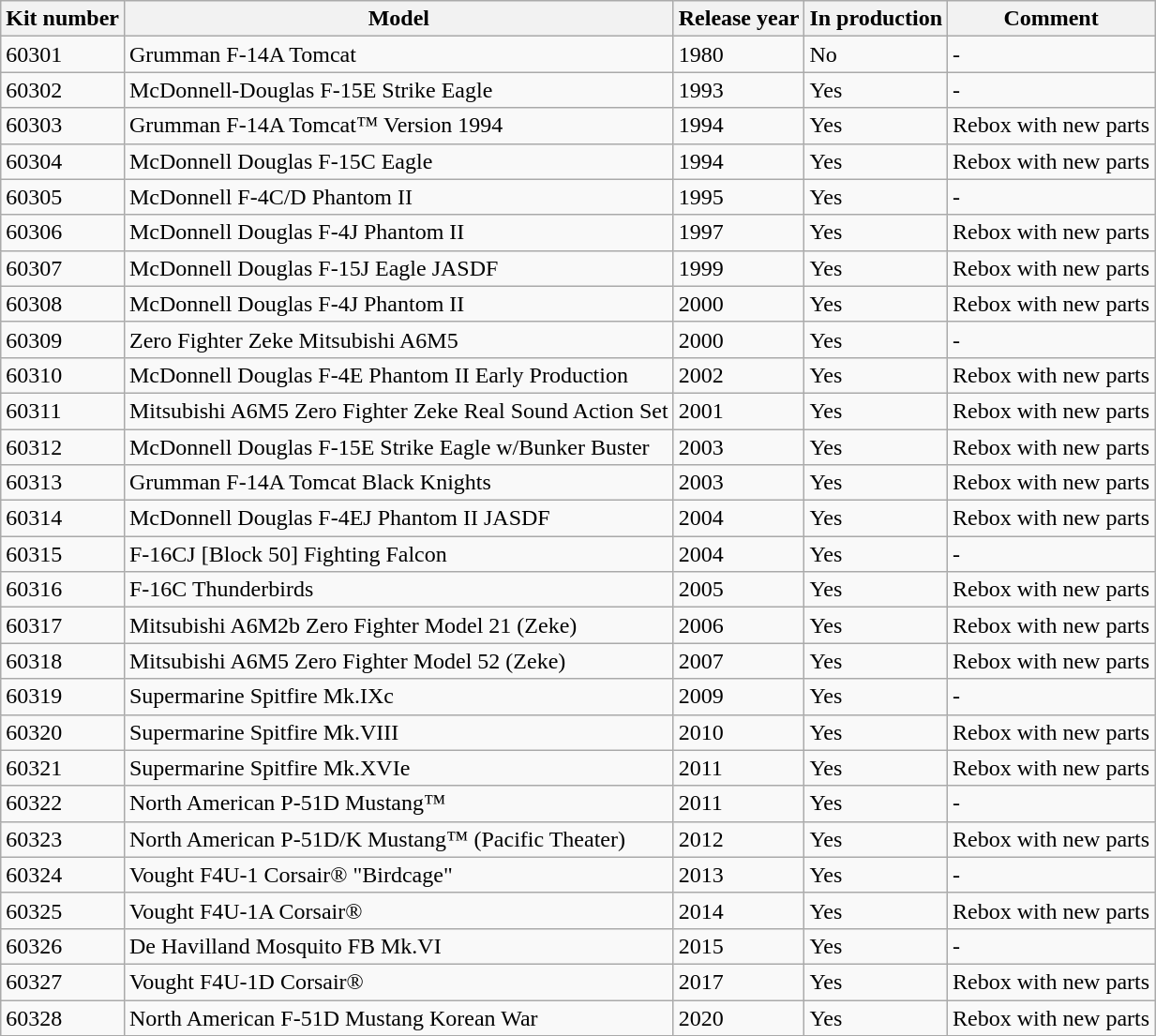<table class="wikitable">
<tr>
<th>Kit number</th>
<th>Model</th>
<th>Release year</th>
<th>In production</th>
<th>Comment</th>
</tr>
<tr>
<td>60301</td>
<td>Grumman F-14A Tomcat</td>
<td>1980</td>
<td>No</td>
<td>-</td>
</tr>
<tr>
<td>60302</td>
<td>McDonnell-Douglas F-15E Strike Eagle</td>
<td>1993</td>
<td>Yes</td>
<td>-</td>
</tr>
<tr>
<td>60303</td>
<td>Grumman F-14A Tomcat™ Version 1994</td>
<td>1994</td>
<td>Yes</td>
<td>Rebox with new parts</td>
</tr>
<tr>
<td>60304</td>
<td>McDonnell Douglas F-15C Eagle</td>
<td>1994</td>
<td>Yes</td>
<td>Rebox with new parts</td>
</tr>
<tr>
<td>60305</td>
<td>McDonnell F-4C/D Phantom II</td>
<td>1995</td>
<td>Yes</td>
<td>-</td>
</tr>
<tr>
<td>60306</td>
<td>McDonnell Douglas F-4J Phantom II</td>
<td>1997</td>
<td>Yes</td>
<td>Rebox with new parts</td>
</tr>
<tr>
<td>60307</td>
<td>McDonnell Douglas F-15J Eagle JASDF</td>
<td>1999</td>
<td>Yes</td>
<td>Rebox with new parts</td>
</tr>
<tr>
<td>60308</td>
<td>McDonnell Douglas F-4J Phantom II</td>
<td>2000</td>
<td>Yes</td>
<td>Rebox with new parts</td>
</tr>
<tr>
<td>60309</td>
<td>Zero Fighter Zeke Mitsubishi A6M5</td>
<td>2000</td>
<td>Yes</td>
<td>-</td>
</tr>
<tr>
<td>60310</td>
<td>McDonnell Douglas F-4E Phantom II Early Production</td>
<td>2002</td>
<td>Yes</td>
<td>Rebox with new parts</td>
</tr>
<tr>
<td>60311</td>
<td>Mitsubishi A6M5 Zero Fighter Zeke Real Sound Action Set</td>
<td>2001</td>
<td>Yes</td>
<td>Rebox with new parts</td>
</tr>
<tr>
<td>60312</td>
<td>McDonnell Douglas F-15E Strike Eagle w/Bunker Buster</td>
<td>2003</td>
<td>Yes</td>
<td>Rebox with new parts</td>
</tr>
<tr>
<td>60313</td>
<td>Grumman F-14A Tomcat Black Knights</td>
<td>2003</td>
<td>Yes</td>
<td>Rebox with new parts</td>
</tr>
<tr>
<td>60314</td>
<td>McDonnell Douglas F-4EJ Phantom II JASDF</td>
<td>2004</td>
<td>Yes</td>
<td>Rebox with new parts</td>
</tr>
<tr>
<td>60315</td>
<td>F-16CJ [Block 50] Fighting Falcon</td>
<td>2004</td>
<td>Yes</td>
<td>-</td>
</tr>
<tr>
<td>60316</td>
<td>F-16C Thunderbirds</td>
<td>2005</td>
<td>Yes</td>
<td>Rebox with new parts</td>
</tr>
<tr>
<td>60317</td>
<td>Mitsubishi A6M2b Zero Fighter Model 21 (Zeke)</td>
<td>2006</td>
<td>Yes</td>
<td>Rebox with new parts</td>
</tr>
<tr>
<td>60318</td>
<td>Mitsubishi A6M5 Zero Fighter Model 52 (Zeke)</td>
<td>2007</td>
<td>Yes</td>
<td>Rebox with new parts</td>
</tr>
<tr>
<td>60319</td>
<td>Supermarine Spitfire Mk.IXc</td>
<td>2009</td>
<td>Yes</td>
<td>-</td>
</tr>
<tr>
<td>60320</td>
<td>Supermarine Spitfire Mk.VIII</td>
<td>2010</td>
<td>Yes</td>
<td>Rebox with new parts</td>
</tr>
<tr>
<td>60321</td>
<td>Supermarine Spitfire Mk.XVIe</td>
<td>2011</td>
<td>Yes</td>
<td>Rebox with new parts</td>
</tr>
<tr>
<td>60322</td>
<td>North American P-51D Mustang™</td>
<td>2011</td>
<td>Yes</td>
<td>-</td>
</tr>
<tr>
<td>60323</td>
<td>North American P-51D/K Mustang™ (Pacific Theater)</td>
<td>2012</td>
<td>Yes</td>
<td>Rebox with new parts</td>
</tr>
<tr>
<td>60324</td>
<td>Vought F4U-1 Corsair® "Birdcage"</td>
<td>2013</td>
<td>Yes</td>
<td>-</td>
</tr>
<tr>
<td>60325</td>
<td>Vought F4U-1A Corsair®</td>
<td>2014</td>
<td>Yes</td>
<td>Rebox with new parts</td>
</tr>
<tr>
<td>60326</td>
<td>De Havilland Mosquito FB Mk.VI</td>
<td>2015</td>
<td>Yes</td>
<td>-</td>
</tr>
<tr>
<td>60327</td>
<td>Vought F4U-1D Corsair®</td>
<td>2017</td>
<td>Yes</td>
<td>Rebox with new parts</td>
</tr>
<tr>
<td>60328</td>
<td>North American F-51D Mustang Korean War</td>
<td>2020</td>
<td>Yes</td>
<td>Rebox with new parts</td>
</tr>
<tr>
</tr>
</table>
